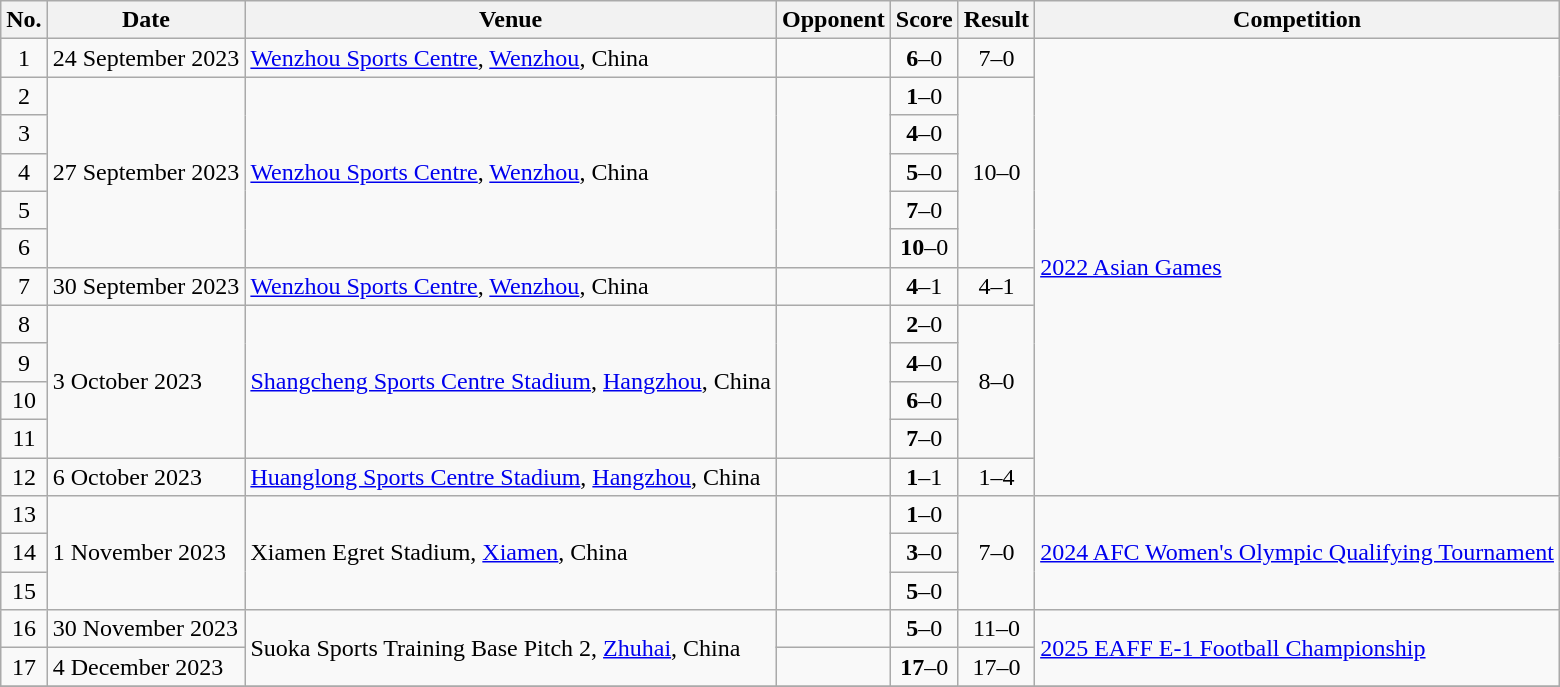<table class="wikitable sortable">
<tr>
<th scope="col">No.</th>
<th scope="col">Date</th>
<th scope="col">Venue</th>
<th scope="col">Opponent</th>
<th scope="col">Score</th>
<th scope="col">Result</th>
<th scope="col">Competition</th>
</tr>
<tr>
<td align=center>1</td>
<td>24 September 2023</td>
<td><a href='#'>Wenzhou Sports Centre</a>, <a href='#'>Wenzhou</a>, China</td>
<td></td>
<td align=center><strong>6</strong>–0</td>
<td align=center>7–0</td>
<td rowspan="12"><a href='#'>2022 Asian Games</a></td>
</tr>
<tr>
<td align=center>2</td>
<td rowspan="5">27 September 2023</td>
<td rowspan="5"><a href='#'>Wenzhou Sports Centre</a>, <a href='#'>Wenzhou</a>, China</td>
<td rowspan="5"></td>
<td align=center><strong>1</strong>–0</td>
<td align=center rowspan="5">10–0</td>
</tr>
<tr>
<td align=center>3</td>
<td align=center><strong>4</strong>–0</td>
</tr>
<tr>
<td align=center>4</td>
<td align=center><strong>5</strong>–0</td>
</tr>
<tr>
<td align=center>5</td>
<td align=center><strong>7</strong>–0</td>
</tr>
<tr>
<td align=center>6</td>
<td align=center><strong>10</strong>–0</td>
</tr>
<tr>
<td align=center>7</td>
<td>30 September 2023</td>
<td><a href='#'>Wenzhou Sports Centre</a>, <a href='#'>Wenzhou</a>, China</td>
<td></td>
<td align=center><strong>4</strong>–1</td>
<td align=center>4–1</td>
</tr>
<tr>
<td align=center>8</td>
<td rowspan="4">3 October 2023</td>
<td rowspan="4"><a href='#'>Shangcheng Sports Centre Stadium</a>, <a href='#'>Hangzhou</a>, China</td>
<td rowspan="4"></td>
<td align=center><strong>2</strong>–0</td>
<td align=center rowspan="4">8–0</td>
</tr>
<tr>
<td align=center>9</td>
<td align=center><strong>4</strong>–0</td>
</tr>
<tr>
<td align=center>10</td>
<td align=center><strong>6</strong>–0</td>
</tr>
<tr>
<td align=center>11</td>
<td align=center><strong>7</strong>–0</td>
</tr>
<tr>
<td align=center>12</td>
<td>6 October 2023</td>
<td><a href='#'>Huanglong Sports Centre Stadium</a>, <a href='#'>Hangzhou</a>, China</td>
<td></td>
<td align=center><strong>1</strong>–1</td>
<td align=center>1–4</td>
</tr>
<tr>
<td align=center>13</td>
<td rowspan=3>1 November 2023</td>
<td rowspan=3>Xiamen Egret Stadium, <a href='#'>Xiamen</a>, China</td>
<td rowspan=3></td>
<td align=center><strong>1</strong>–0</td>
<td rowspan=3 align=center>7–0</td>
<td rowspan=3><a href='#'>2024 AFC Women's Olympic Qualifying Tournament</a></td>
</tr>
<tr>
<td align=center>14</td>
<td align=center><strong>3</strong>–0</td>
</tr>
<tr>
<td align=center>15</td>
<td align=center><strong>5</strong>–0</td>
</tr>
<tr>
<td align=center>16</td>
<td>30 November 2023</td>
<td rowspan=2>Suoka Sports Training Base Pitch 2, <a href='#'>Zhuhai</a>, China</td>
<td></td>
<td align=center><strong>5</strong>–0</td>
<td align=center>11–0</td>
<td rowspan=2><a href='#'>2025 EAFF E-1 Football Championship</a></td>
</tr>
<tr>
<td align=center>17</td>
<td>4 December 2023</td>
<td></td>
<td align=center><strong>17</strong>–0</td>
<td align=center>17–0</td>
</tr>
<tr>
</tr>
</table>
